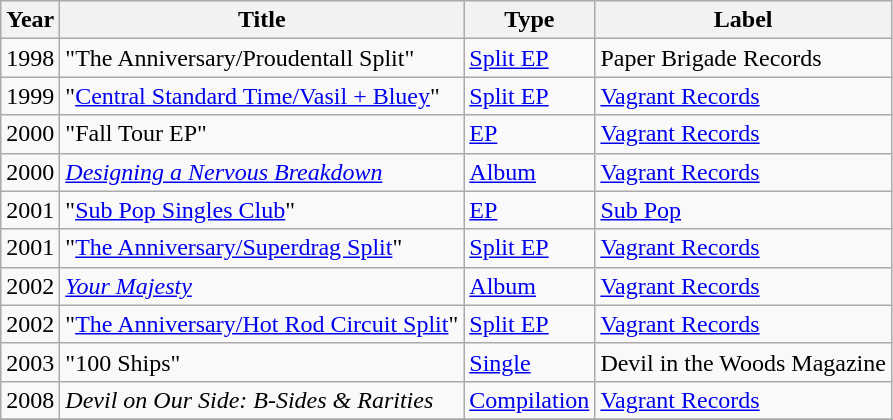<table class="wikitable" border="1">
<tr>
<th>Year</th>
<th>Title</th>
<th>Type</th>
<th>Label</th>
</tr>
<tr>
<td>1998</td>
<td>"The Anniversary/Proudentall Split"</td>
<td><a href='#'>Split EP</a></td>
<td>Paper Brigade Records</td>
</tr>
<tr>
<td>1999</td>
<td>"<a href='#'>Central Standard Time/Vasil + Bluey</a>"</td>
<td><a href='#'>Split EP</a></td>
<td><a href='#'>Vagrant Records</a></td>
</tr>
<tr>
<td>2000</td>
<td>"Fall Tour EP"</td>
<td><a href='#'>EP</a></td>
<td><a href='#'>Vagrant Records</a></td>
</tr>
<tr>
<td>2000</td>
<td><em><a href='#'>Designing a Nervous Breakdown</a></em></td>
<td><a href='#'>Album</a></td>
<td><a href='#'>Vagrant Records</a></td>
</tr>
<tr>
<td>2001</td>
<td>"<a href='#'>Sub Pop Singles Club</a>"</td>
<td><a href='#'>EP</a></td>
<td><a href='#'>Sub Pop</a></td>
</tr>
<tr>
<td>2001</td>
<td>"<a href='#'>The Anniversary/Superdrag Split</a>"</td>
<td><a href='#'>Split EP</a></td>
<td><a href='#'>Vagrant Records</a></td>
</tr>
<tr>
<td>2002</td>
<td><em><a href='#'>Your Majesty</a></em></td>
<td><a href='#'>Album</a></td>
<td><a href='#'>Vagrant Records</a></td>
</tr>
<tr>
<td>2002</td>
<td>"<a href='#'>The Anniversary/Hot Rod Circuit Split</a>"</td>
<td><a href='#'>Split EP</a></td>
<td><a href='#'>Vagrant Records</a></td>
</tr>
<tr>
<td>2003</td>
<td>"100 Ships"</td>
<td><a href='#'>Single</a></td>
<td>Devil in the Woods Magazine</td>
</tr>
<tr>
<td>2008</td>
<td><em>Devil on Our Side: B-Sides & Rarities</em></td>
<td><a href='#'>Compilation</a></td>
<td><a href='#'>Vagrant Records</a></td>
</tr>
<tr>
</tr>
</table>
